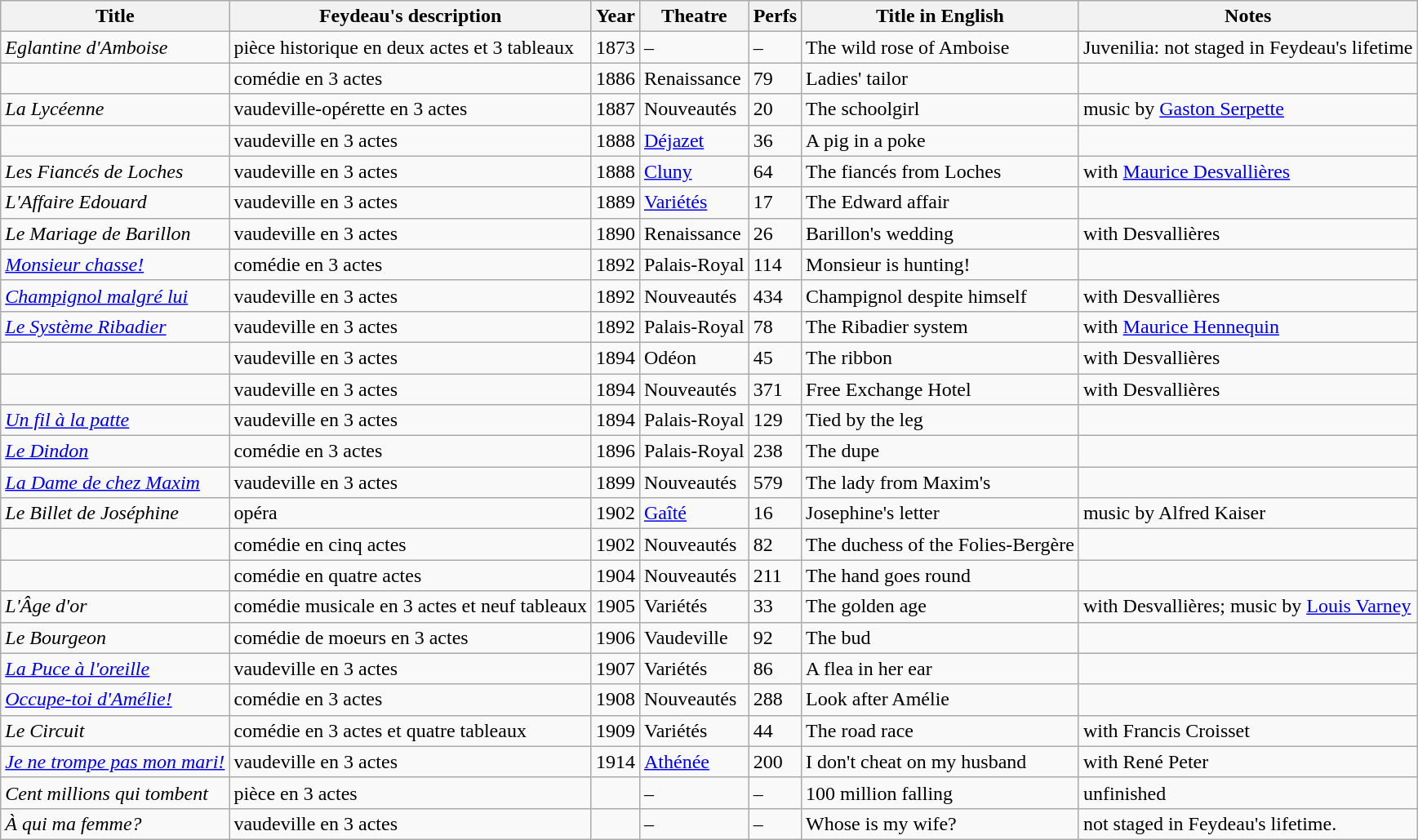<table class="wikitable plainrowheaders" style="text-align: left; margin-right: 0;">
<tr>
<th scope="col">Title</th>
<th scope="col">Feydeau's description</th>
<th scope="col">Year</th>
<th scope="col">Theatre</th>
<th scope="col">Perfs</th>
<th scope="col">Title in English</th>
<th scope="col">Notes</th>
</tr>
<tr>
<td><em>Eglantine d'Amboise</em></td>
<td>pièce historique en deux actes et 3 tableaux</td>
<td>1873</td>
<td>–</td>
<td>–</td>
<td>The wild rose of Amboise</td>
<td>Juvenilia: not staged in Feydeau's lifetime</td>
</tr>
<tr>
<td><em></em></td>
<td>comédie en 3 actes</td>
<td>1886</td>
<td>Renaissance</td>
<td>79</td>
<td>Ladies' tailor</td>
<td></td>
</tr>
<tr>
<td><em>La Lycéenne</em></td>
<td>vaudeville-opérette en 3 actes</td>
<td>1887</td>
<td>Nouveautés</td>
<td>20</td>
<td>The schoolgirl</td>
<td>music by <a href='#'>Gaston Serpette</a></td>
</tr>
<tr>
<td></td>
<td>vaudeville en 3 actes</td>
<td>1888</td>
<td><a href='#'>Déjazet</a></td>
<td>36</td>
<td>A pig in a poke</td>
<td></td>
</tr>
<tr>
<td><em>Les Fiancés de Loches</em></td>
<td>vaudeville en 3 actes</td>
<td>1888</td>
<td><a href='#'>Cluny</a></td>
<td>64</td>
<td>The fiancés from Loches</td>
<td>with <a href='#'>Maurice Desvallières</a></td>
</tr>
<tr>
<td><em>L'Affaire Edouard</em></td>
<td>vaudeville en 3 actes</td>
<td>1889</td>
<td><a href='#'>Variétés</a></td>
<td>17</td>
<td>The Edward affair</td>
<td></td>
</tr>
<tr>
<td><em>Le Mariage de Barillon</em></td>
<td>vaudeville en 3 actes</td>
<td>1890</td>
<td>Renaissance</td>
<td>26</td>
<td>Barillon's wedding</td>
<td>with Desvallières</td>
</tr>
<tr>
<td><em><a href='#'>Monsieur chasse!</a></em></td>
<td>comédie en 3 actes</td>
<td>1892</td>
<td>Palais-Royal</td>
<td>114</td>
<td>Monsieur is hunting!</td>
<td></td>
</tr>
<tr>
<td><em><a href='#'>Champignol malgré lui</a></em></td>
<td>vaudeville en 3 actes</td>
<td>1892</td>
<td>Nouveautés</td>
<td>434</td>
<td>Champignol despite himself</td>
<td>with Desvallières</td>
</tr>
<tr>
<td><em><a href='#'>Le Système Ribadier</a></em></td>
<td>vaudeville en 3 actes</td>
<td>1892</td>
<td>Palais-Royal</td>
<td>78</td>
<td>The Ribadier system</td>
<td>with <a href='#'>Maurice Hennequin</a></td>
</tr>
<tr>
<td><em></em></td>
<td>vaudeville en 3 actes</td>
<td>1894</td>
<td>Odéon</td>
<td>45</td>
<td>The ribbon</td>
<td>with Desvallières</td>
</tr>
<tr>
<td></td>
<td>vaudeville en 3 actes</td>
<td>1894</td>
<td>Nouveautés</td>
<td>371</td>
<td>Free Exchange Hotel</td>
<td>with Desvallières</td>
</tr>
<tr>
<td><em><a href='#'>Un fil à la patte</a></em></td>
<td>vaudeville en 3 actes</td>
<td>1894</td>
<td>Palais-Royal</td>
<td>129</td>
<td>Tied by the leg</td>
<td></td>
</tr>
<tr>
<td><em><a href='#'>Le Dindon</a></em></td>
<td>comédie en 3 actes</td>
<td>1896</td>
<td>Palais-Royal</td>
<td>238</td>
<td>The dupe</td>
<td></td>
</tr>
<tr>
<td><em><a href='#'>La Dame de chez Maxim</a></em></td>
<td>vaudeville en 3 actes</td>
<td>1899</td>
<td>Nouveautés</td>
<td>579</td>
<td>The lady from Maxim's</td>
<td></td>
</tr>
<tr>
<td><em>Le Billet de Joséphine</em></td>
<td>opéra</td>
<td>1902</td>
<td><a href='#'>Gaîté</a></td>
<td>16</td>
<td>Josephine's letter</td>
<td>music by Alfred Kaiser</td>
</tr>
<tr>
<td><em></em></td>
<td>comédie en cinq actes</td>
<td>1902</td>
<td>Nouveautés</td>
<td>82</td>
<td>The duchess of the Folies-Bergère</td>
<td></td>
</tr>
<tr>
<td><em></em></td>
<td>comédie en quatre actes</td>
<td>1904</td>
<td>Nouveautés</td>
<td>211</td>
<td>The hand goes round</td>
<td></td>
</tr>
<tr>
<td><em>L'Âge d'or</em></td>
<td>comédie musicale en 3 actes et neuf tableaux</td>
<td>1905</td>
<td>Variétés</td>
<td>33</td>
<td>The golden age</td>
<td>with Desvallières; music by <a href='#'>Louis Varney</a></td>
</tr>
<tr>
<td><em>Le Bourgeon</em></td>
<td>comédie de moeurs en 3 actes</td>
<td>1906</td>
<td>Vaudeville</td>
<td>92</td>
<td>The bud</td>
<td></td>
</tr>
<tr>
<td><em><a href='#'>La Puce à l'oreille</a></em></td>
<td>vaudeville en 3 actes</td>
<td>1907</td>
<td>Variétés</td>
<td>86</td>
<td>A flea in her ear</td>
<td></td>
</tr>
<tr>
<td><em><a href='#'>Occupe-toi d'Amélie!</a></em></td>
<td>comédie en 3 actes</td>
<td>1908</td>
<td>Nouveautés</td>
<td>288</td>
<td>Look after Amélie</td>
<td></td>
</tr>
<tr>
<td><em>Le Circuit</em></td>
<td>comédie en 3 actes et quatre tableaux</td>
<td>1909</td>
<td>Variétés</td>
<td>44</td>
<td>The road race</td>
<td>with Francis Croisset</td>
</tr>
<tr>
<td><em><a href='#'>Je ne trompe pas mon mari!</a></em></td>
<td>vaudeville en 3 actes</td>
<td>1914</td>
<td><a href='#'>Athénée</a></td>
<td>200</td>
<td>I don't cheat on my husband</td>
<td>with René Peter</td>
</tr>
<tr>
<td><em>Cent millions qui tombent</em></td>
<td>pièce en 3 actes</td>
<td></td>
<td>–</td>
<td>–</td>
<td>100 million falling</td>
<td>unfinished</td>
</tr>
<tr>
<td><em>À qui ma femme?</em></td>
<td>vaudeville en 3 actes</td>
<td></td>
<td>–</td>
<td>–</td>
<td>Whose is my wife?</td>
<td>not staged in Feydeau's lifetime.</td>
</tr>
</table>
